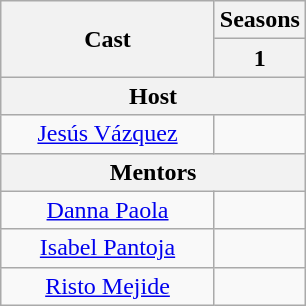<table class="wikitable plainrowheaders" style="text-align:center">
<tr>
<th rowspan="2" width="135">Cast</th>
<th colspan="1" style=text-align:center;>Seasons</th>
</tr>
<tr>
<th width="40">1</th>
</tr>
<tr>
<th colspan="2">Host</th>
</tr>
<tr>
<td><a href='#'>Jesús Vázquez</a></td>
<td></td>
</tr>
<tr>
<th colspan="2">Mentors</th>
</tr>
<tr>
<td><a href='#'>Danna Paola</a></td>
<td></td>
</tr>
<tr>
<td><a href='#'>Isabel Pantoja</a></td>
<td></td>
</tr>
<tr>
<td><a href='#'>Risto Mejide</a></td>
<td></td>
</tr>
</table>
